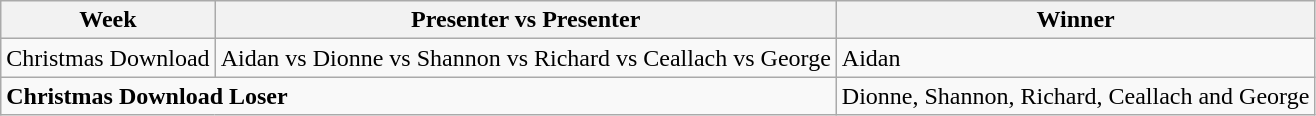<table class="wikitable">
<tr>
<th>Week</th>
<th>Presenter vs Presenter</th>
<th>Winner</th>
</tr>
<tr>
<td>Christmas Download</td>
<td>Aidan vs Dionne vs Shannon vs Richard vs Ceallach vs George</td>
<td>Aidan</td>
</tr>
<tr>
<td Colspan="2"><strong>Christmas Download Loser</strong></td>
<td>Dionne, Shannon, Richard, Ceallach and George</td>
</tr>
</table>
